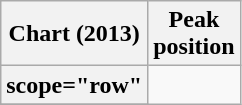<table class="wikitable sortable plainrowheaders">
<tr>
<th scope="col">Chart (2013)</th>
<th scope="col">Peak<br>position</th>
</tr>
<tr>
<th>scope="row"</th>
</tr>
<tr>
</tr>
</table>
